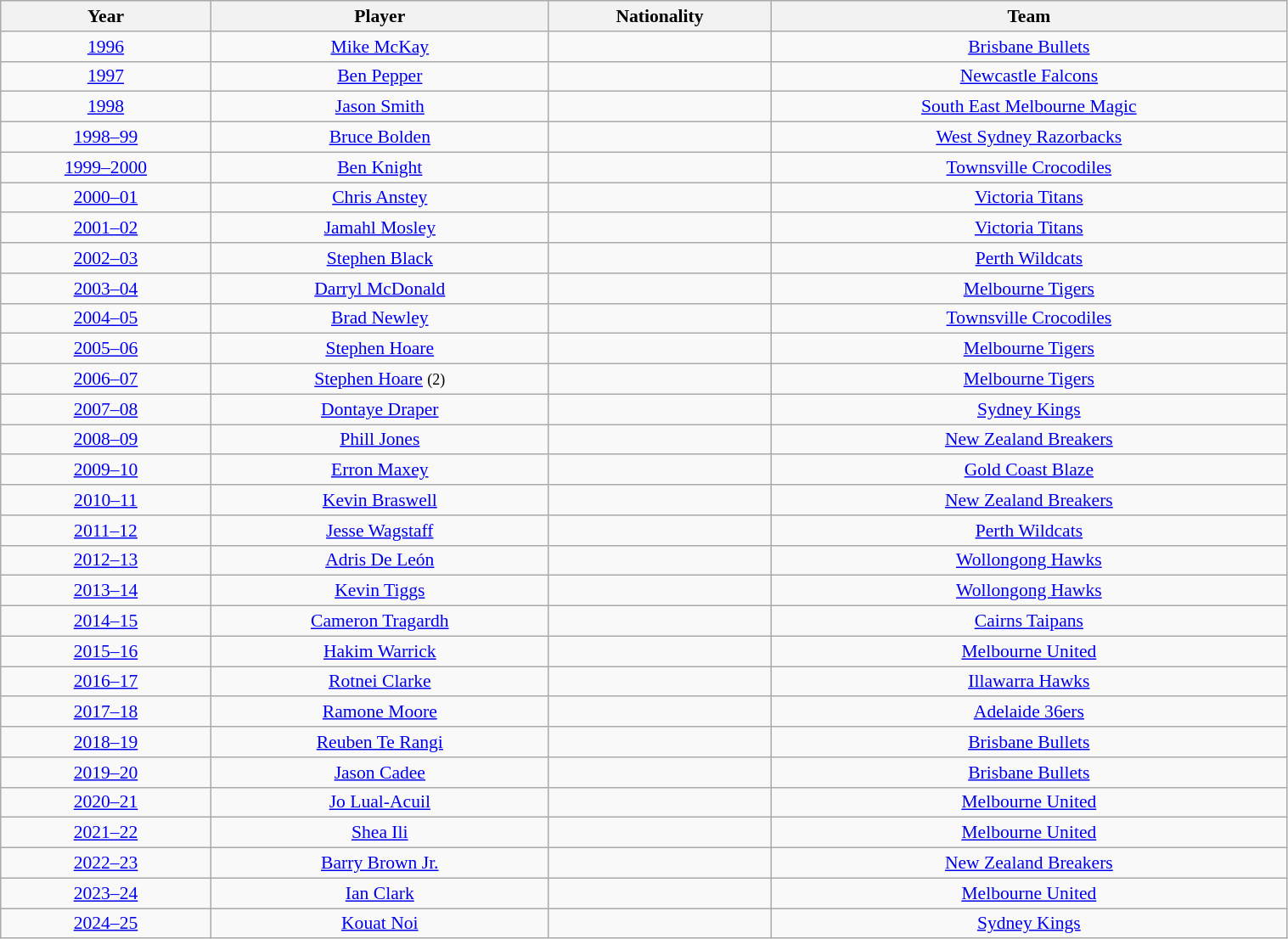<table class="wikitable" style="width: 80%; text-align:center; font-size:90%">
<tr>
<th>Year</th>
<th>Player</th>
<th>Nationality</th>
<th>Team</th>
</tr>
<tr>
<td><a href='#'>1996</a></td>
<td><a href='#'>Mike McKay</a></td>
<td></td>
<td><a href='#'>Brisbane Bullets</a></td>
</tr>
<tr>
<td><a href='#'>1997</a></td>
<td><a href='#'>Ben Pepper</a></td>
<td></td>
<td><a href='#'>Newcastle Falcons</a></td>
</tr>
<tr>
<td><a href='#'>1998</a></td>
<td><a href='#'>Jason Smith</a></td>
<td></td>
<td><a href='#'>South East Melbourne Magic</a></td>
</tr>
<tr>
<td><a href='#'>1998–99</a></td>
<td><a href='#'>Bruce Bolden</a></td>
<td></td>
<td><a href='#'>West Sydney Razorbacks</a></td>
</tr>
<tr>
<td><a href='#'>1999–2000</a></td>
<td><a href='#'>Ben Knight</a></td>
<td></td>
<td><a href='#'>Townsville Crocodiles</a></td>
</tr>
<tr>
<td><a href='#'>2000–01</a></td>
<td><a href='#'>Chris Anstey</a></td>
<td></td>
<td><a href='#'>Victoria Titans</a></td>
</tr>
<tr>
<td><a href='#'>2001–02</a></td>
<td><a href='#'>Jamahl Mosley</a></td>
<td></td>
<td><a href='#'>Victoria Titans</a></td>
</tr>
<tr>
<td><a href='#'>2002–03</a></td>
<td><a href='#'>Stephen Black</a></td>
<td></td>
<td><a href='#'>Perth Wildcats</a></td>
</tr>
<tr>
<td><a href='#'>2003–04</a></td>
<td><a href='#'>Darryl McDonald</a></td>
<td></td>
<td><a href='#'>Melbourne Tigers</a></td>
</tr>
<tr>
<td><a href='#'>2004–05</a></td>
<td><a href='#'>Brad Newley</a></td>
<td></td>
<td><a href='#'>Townsville Crocodiles</a></td>
</tr>
<tr>
<td><a href='#'>2005–06</a></td>
<td><a href='#'>Stephen Hoare</a></td>
<td></td>
<td><a href='#'>Melbourne Tigers</a></td>
</tr>
<tr>
<td><a href='#'>2006–07</a></td>
<td><a href='#'>Stephen Hoare</a> <small>(2)</small></td>
<td></td>
<td><a href='#'>Melbourne Tigers</a></td>
</tr>
<tr>
<td><a href='#'>2007–08</a></td>
<td><a href='#'>Dontaye Draper</a></td>
<td></td>
<td><a href='#'>Sydney Kings</a></td>
</tr>
<tr>
<td><a href='#'>2008–09</a></td>
<td><a href='#'>Phill Jones</a></td>
<td></td>
<td><a href='#'>New Zealand Breakers</a></td>
</tr>
<tr>
<td><a href='#'>2009–10</a></td>
<td><a href='#'>Erron Maxey</a></td>
<td></td>
<td><a href='#'>Gold Coast Blaze</a></td>
</tr>
<tr>
<td><a href='#'>2010–11</a></td>
<td><a href='#'>Kevin Braswell</a></td>
<td></td>
<td><a href='#'>New Zealand Breakers</a></td>
</tr>
<tr>
<td><a href='#'>2011–12</a></td>
<td><a href='#'>Jesse Wagstaff</a></td>
<td></td>
<td><a href='#'>Perth Wildcats</a></td>
</tr>
<tr>
<td><a href='#'>2012–13</a></td>
<td><a href='#'>Adris De León</a></td>
<td></td>
<td><a href='#'>Wollongong Hawks</a></td>
</tr>
<tr>
<td><a href='#'>2013–14</a></td>
<td><a href='#'>Kevin Tiggs</a></td>
<td></td>
<td><a href='#'>Wollongong Hawks</a></td>
</tr>
<tr>
<td><a href='#'>2014–15</a></td>
<td><a href='#'>Cameron Tragardh</a></td>
<td></td>
<td><a href='#'>Cairns Taipans</a></td>
</tr>
<tr>
<td><a href='#'>2015–16</a></td>
<td><a href='#'>Hakim Warrick</a></td>
<td></td>
<td><a href='#'>Melbourne United</a></td>
</tr>
<tr>
<td><a href='#'>2016–17</a></td>
<td><a href='#'>Rotnei Clarke</a></td>
<td></td>
<td><a href='#'>Illawarra Hawks</a></td>
</tr>
<tr>
<td><a href='#'>2017–18</a></td>
<td><a href='#'>Ramone Moore</a></td>
<td></td>
<td><a href='#'>Adelaide 36ers</a></td>
</tr>
<tr>
<td><a href='#'>2018–19</a></td>
<td><a href='#'>Reuben Te Rangi</a></td>
<td></td>
<td><a href='#'>Brisbane Bullets</a></td>
</tr>
<tr>
<td><a href='#'>2019–20</a></td>
<td><a href='#'>Jason Cadee</a></td>
<td></td>
<td><a href='#'>Brisbane Bullets</a></td>
</tr>
<tr>
<td><a href='#'>2020–21</a></td>
<td><a href='#'>Jo Lual-Acuil</a></td>
<td></td>
<td><a href='#'>Melbourne United</a></td>
</tr>
<tr>
<td><a href='#'>2021–22</a></td>
<td><a href='#'>Shea Ili</a></td>
<td></td>
<td><a href='#'>Melbourne United</a></td>
</tr>
<tr>
<td><a href='#'>2022–23</a></td>
<td><a href='#'>Barry Brown Jr.</a></td>
<td></td>
<td><a href='#'>New Zealand Breakers</a></td>
</tr>
<tr>
<td><a href='#'>2023–24</a></td>
<td><a href='#'>Ian Clark</a></td>
<td></td>
<td><a href='#'>Melbourne United</a></td>
</tr>
<tr>
<td><a href='#'>2024–25</a></td>
<td><a href='#'>Kouat Noi</a></td>
<td></td>
<td><a href='#'>Sydney Kings</a></td>
</tr>
</table>
